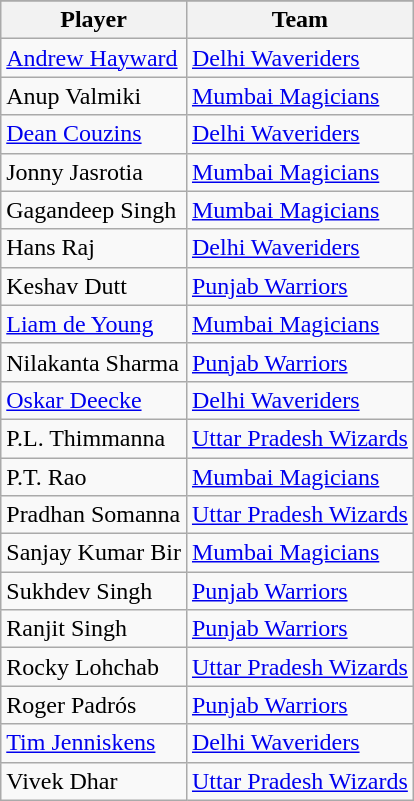<table class="wikitable sortable">
<tr>
</tr>
<tr>
<th>Player</th>
<th>Team</th>
</tr>
<tr>
<td> <a href='#'>Andrew Hayward</a></td>
<td><a href='#'>Delhi Waveriders</a></td>
</tr>
<tr>
<td> Anup Valmiki</td>
<td><a href='#'>Mumbai Magicians</a></td>
</tr>
<tr>
<td> <a href='#'>Dean Couzins</a></td>
<td><a href='#'>Delhi Waveriders</a></td>
</tr>
<tr>
<td> Jonny Jasrotia</td>
<td><a href='#'>Mumbai Magicians</a></td>
</tr>
<tr>
<td> Gagandeep Singh</td>
<td><a href='#'>Mumbai Magicians</a></td>
</tr>
<tr>
<td> Hans Raj</td>
<td><a href='#'>Delhi Waveriders</a></td>
</tr>
<tr>
<td> Keshav Dutt</td>
<td><a href='#'>Punjab Warriors</a></td>
</tr>
<tr>
<td> <a href='#'>Liam de Young</a></td>
<td><a href='#'>Mumbai Magicians</a></td>
</tr>
<tr>
<td> Nilakanta Sharma</td>
<td><a href='#'>Punjab Warriors</a></td>
</tr>
<tr>
<td> <a href='#'>Oskar Deecke</a></td>
<td><a href='#'>Delhi Waveriders</a></td>
</tr>
<tr>
<td> P.L. Thimmanna</td>
<td><a href='#'>Uttar Pradesh Wizards</a></td>
</tr>
<tr>
<td> P.T. Rao</td>
<td><a href='#'>Mumbai Magicians</a></td>
</tr>
<tr>
<td> Pradhan Somanna</td>
<td><a href='#'>Uttar Pradesh Wizards</a></td>
</tr>
<tr>
<td> Sanjay Kumar Bir</td>
<td><a href='#'>Mumbai Magicians</a></td>
</tr>
<tr>
<td> Sukhdev Singh</td>
<td><a href='#'>Punjab Warriors</a></td>
</tr>
<tr>
<td> Ranjit Singh</td>
<td><a href='#'>Punjab Warriors</a></td>
</tr>
<tr>
<td> Rocky Lohchab</td>
<td><a href='#'>Uttar Pradesh Wizards</a></td>
</tr>
<tr>
<td> Roger Padrós</td>
<td><a href='#'>Punjab Warriors</a></td>
</tr>
<tr>
<td> <a href='#'>Tim Jenniskens</a></td>
<td><a href='#'>Delhi Waveriders</a></td>
</tr>
<tr>
<td> Vivek Dhar</td>
<td><a href='#'>Uttar Pradesh Wizards</a></td>
</tr>
</table>
